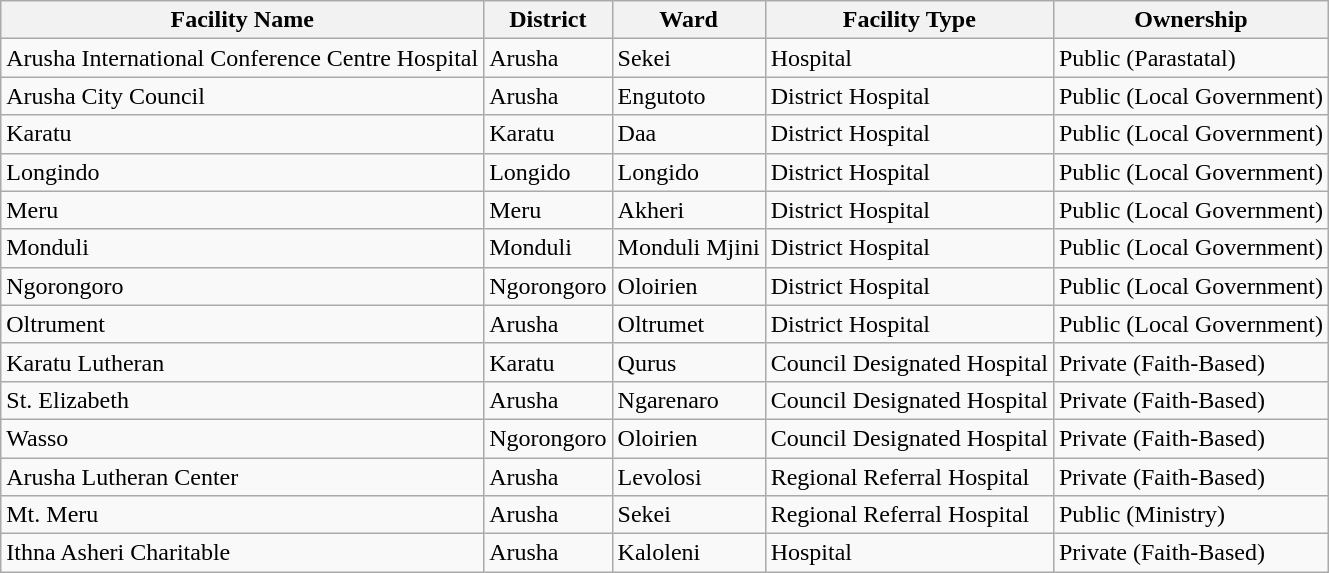<table class="wikitable sortable">
<tr>
<th>Facility Name</th>
<th>District</th>
<th>Ward</th>
<th>Facility Type</th>
<th>Ownership</th>
</tr>
<tr>
<td>Arusha International Conference Centre Hospital</td>
<td>Arusha</td>
<td>Sekei</td>
<td>Hospital</td>
<td>Public (Parastatal)</td>
</tr>
<tr>
<td>Arusha City Council</td>
<td>Arusha</td>
<td>Engutoto</td>
<td>District Hospital</td>
<td>Public (Local Government)</td>
</tr>
<tr>
<td>Karatu</td>
<td>Karatu</td>
<td>Daa</td>
<td>District Hospital</td>
<td>Public (Local Government)</td>
</tr>
<tr>
<td>Longindo</td>
<td>Longido</td>
<td>Longido</td>
<td>District Hospital</td>
<td>Public (Local Government)</td>
</tr>
<tr>
<td>Meru</td>
<td>Meru</td>
<td>Akheri</td>
<td>District Hospital</td>
<td>Public (Local Government)</td>
</tr>
<tr>
<td>Monduli</td>
<td>Monduli</td>
<td>Monduli Mjini</td>
<td>District Hospital</td>
<td>Public (Local Government)</td>
</tr>
<tr>
<td>Ngorongoro</td>
<td>Ngorongoro</td>
<td>Oloirien</td>
<td>District Hospital</td>
<td>Public (Local Government)</td>
</tr>
<tr>
<td>Oltrument</td>
<td>Arusha</td>
<td>Oltrumet</td>
<td>District Hospital</td>
<td>Public (Local Government)</td>
</tr>
<tr>
<td>Karatu Lutheran</td>
<td>Karatu</td>
<td>Qurus</td>
<td>Council Designated Hospital</td>
<td>Private (Faith-Based)</td>
</tr>
<tr>
<td>St. Elizabeth</td>
<td>Arusha</td>
<td>Ngarenaro</td>
<td>Council Designated Hospital</td>
<td>Private (Faith-Based)</td>
</tr>
<tr>
<td>Wasso</td>
<td>Ngorongoro</td>
<td>Oloirien</td>
<td>Council Designated Hospital</td>
<td>Private (Faith-Based)</td>
</tr>
<tr>
<td>Arusha Lutheran Center</td>
<td>Arusha</td>
<td>Levolosi</td>
<td>Regional Referral Hospital</td>
<td>Private (Faith-Based)</td>
</tr>
<tr>
<td>Mt. Meru</td>
<td>Arusha</td>
<td>Sekei</td>
<td>Regional Referral Hospital</td>
<td>Public (Ministry)</td>
</tr>
<tr>
<td>Ithna Asheri Charitable</td>
<td>Arusha</td>
<td>Kaloleni</td>
<td>Hospital</td>
<td>Private (Faith-Based)</td>
</tr>
</table>
